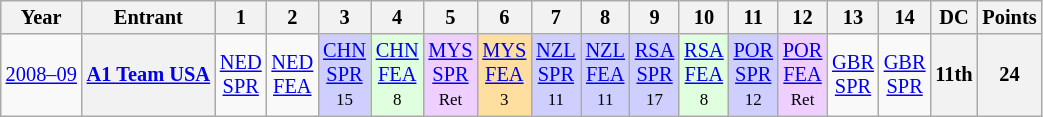<table class="wikitable" style="text-align:center; font-size:85%">
<tr>
<th>Year</th>
<th>Entrant</th>
<th>1</th>
<th>2</th>
<th>3</th>
<th>4</th>
<th>5</th>
<th>6</th>
<th>7</th>
<th>8</th>
<th>9</th>
<th>10</th>
<th>11</th>
<th>12</th>
<th>13</th>
<th>14</th>
<th>DC</th>
<th>Points</th>
</tr>
<tr>
<td><a href='#'>2008–09</a></td>
<th><a href='#'>A1 Team USA</a></th>
<td><a href='#'>NED<br>SPR</a></td>
<td><a href='#'>NED<br>FEA</a></td>
<td style="background:#CFCFFF;"><a href='#'>CHN<br>SPR</a><br><small>15</small></td>
<td style="background:#DFFFDF;"><a href='#'>CHN<br>FEA</a><br><small>8</small></td>
<td style="background:#EFCFFF;"><a href='#'>MYS<br>SPR</a><br><small>Ret</small></td>
<td style="background:#FFDF9F;"><a href='#'>MYS<br>FEA</a><br><small>3</small></td>
<td style="background:#CFCFFF;"><a href='#'>NZL<br>SPR</a><br><small>11</small></td>
<td style="background:#CFCFFF;"><a href='#'>NZL<br>FEA</a><br><small>11</small></td>
<td style="background:#CFCFFF;"><a href='#'>RSA<br>SPR</a><br><small>17</small></td>
<td style="background:#DFFFDF;"><a href='#'>RSA<br>FEA</a><br><small>8</small></td>
<td style="background:#CFCFFF;"><a href='#'>POR<br>SPR</a><br><small>12</small></td>
<td style="background:#EFCFFF;"><a href='#'>POR<br>FEA</a><br><small>Ret</small></td>
<td><a href='#'>GBR<br>SPR</a></td>
<td><a href='#'>GBR<br>SPR</a></td>
<th>11th</th>
<th>24</th>
</tr>
</table>
